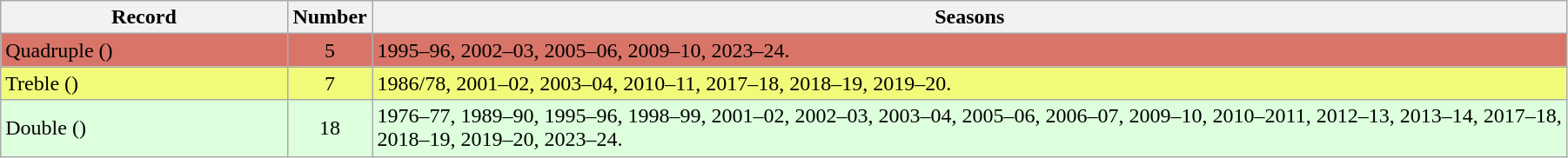<table class="wikitable sortable" style="width:95%;">
<tr>
<th style="width:18%;">Record</th>
<th style="width:5%;">Number</th>
<th style="width:75%;">Seasons</th>
</tr>
<tr style="background:#D87568;">
<td>Quadruple ()</td>
<td style="text-align: center;">5</td>
<td>1995–96, 2002–03, 2005–06, 2009–10, 2023–24.</td>
</tr>
<tr style="background:#F2FA7A;">
<td>Treble ()</td>
<td style="text-align: center;">7</td>
<td>1986/78, 2001–02, 2003–04, 2010–11, 2017–18, 2018–19, 2019–20.</td>
</tr>
<tr style="background:#dfd;">
<td>Double ()</td>
<td style="text-align: center;">18</td>
<td>1976–77, 1989–90, 1995–96, 1998–99, 2001–02, 2002–03, 2003–04, 2005–06, 2006–07, 2009–10, 2010–2011, 2012–13, 2013–14, 2017–18, 2018–19, 2019–20, 2023–24.</td>
</tr>
</table>
